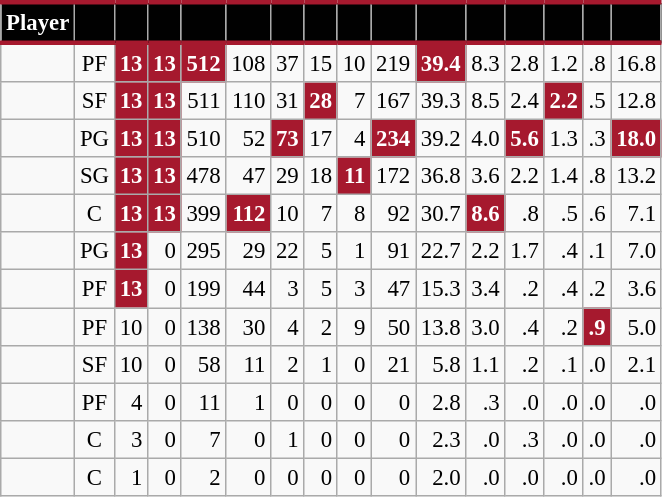<table class="wikitable sortable" style="font-size: 95%; text-align:right;">
<tr>
<th style="background:#010101; color:#FFFFFF; border-top:#A6192E 3px solid; border-bottom:#A6192E 3px solid;">Player</th>
<th style="background:#010101; color:#FFFFFF; border-top:#A6192E 3px solid; border-bottom:#A6192E 3px solid;"></th>
<th style="background:#010101; color:#FFFFFF; border-top:#A6192E 3px solid; border-bottom:#A6192E 3px solid;"></th>
<th style="background:#010101; color:#FFFFFF; border-top:#A6192E 3px solid; border-bottom:#A6192E 3px solid;"></th>
<th style="background:#010101; color:#FFFFFF; border-top:#A6192E 3px solid; border-bottom:#A6192E 3px solid;"></th>
<th style="background:#010101; color:#FFFFFF; border-top:#A6192E 3px solid; border-bottom:#A6192E 3px solid;"></th>
<th style="background:#010101; color:#FFFFFF; border-top:#A6192E 3px solid; border-bottom:#A6192E 3px solid;"></th>
<th style="background:#010101; color:#FFFFFF; border-top:#A6192E 3px solid; border-bottom:#A6192E 3px solid;"></th>
<th style="background:#010101; color:#FFFFFF; border-top:#A6192E 3px solid; border-bottom:#A6192E 3px solid;"></th>
<th style="background:#010101; color:#FFFFFF; border-top:#A6192E 3px solid; border-bottom:#A6192E 3px solid;"></th>
<th style="background:#010101; color:#FFFFFF; border-top:#A6192E 3px solid; border-bottom:#A6192E 3px solid;"></th>
<th style="background:#010101; color:#FFFFFF; border-top:#A6192E 3px solid; border-bottom:#A6192E 3px solid;"></th>
<th style="background:#010101; color:#FFFFFF; border-top:#A6192E 3px solid; border-bottom:#A6192E 3px solid;"></th>
<th style="background:#010101; color:#FFFFFF; border-top:#A6192E 3px solid; border-bottom:#A6192E 3px solid;"></th>
<th style="background:#010101; color:#FFFFFF; border-top:#A6192E 3px solid; border-bottom:#A6192E 3px solid;"></th>
<th style="background:#010101; color:#FFFFFF; border-top:#A6192E 3px solid; border-bottom:#A6192E 3px solid;"></th>
</tr>
<tr>
<td style="text-align:left;"></td>
<td style="text-align:center;">PF</td>
<td style="background:#A6192E; color:#FFFFFF;"><strong>13</strong></td>
<td style="background:#A6192E; color:#FFFFFF;"><strong>13</strong></td>
<td style="background:#A6192E; color:#FFFFFF;"><strong>512</strong></td>
<td>108</td>
<td>37</td>
<td>15</td>
<td>10</td>
<td>219</td>
<td style="background:#A6192E; color:#FFFFFF;"><strong>39.4</strong></td>
<td>8.3</td>
<td>2.8</td>
<td>1.2</td>
<td>.8</td>
<td>16.8</td>
</tr>
<tr>
<td style="text-align:left;"></td>
<td style="text-align:center;">SF</td>
<td style="background:#A6192E; color:#FFFFFF;"><strong>13</strong></td>
<td style="background:#A6192E; color:#FFFFFF;"><strong>13</strong></td>
<td>511</td>
<td>110</td>
<td>31</td>
<td style="background:#A6192E; color:#FFFFFF;"><strong>28</strong></td>
<td>7</td>
<td>167</td>
<td>39.3</td>
<td>8.5</td>
<td>2.4</td>
<td style="background:#A6192E; color:#FFFFFF;"><strong>2.2</strong></td>
<td>.5</td>
<td>12.8</td>
</tr>
<tr>
<td style="text-align:left;"></td>
<td style="text-align:center;">PG</td>
<td style="background:#A6192E; color:#FFFFFF;"><strong>13</strong></td>
<td style="background:#A6192E; color:#FFFFFF;"><strong>13</strong></td>
<td>510</td>
<td>52</td>
<td style="background:#A6192E; color:#FFFFFF;"><strong>73</strong></td>
<td>17</td>
<td>4</td>
<td style="background:#A6192E; color:#FFFFFF;"><strong>234</strong></td>
<td>39.2</td>
<td>4.0</td>
<td style="background:#A6192E; color:#FFFFFF;"><strong>5.6</strong></td>
<td>1.3</td>
<td>.3</td>
<td style="background:#A6192E; color:#FFFFFF;"><strong>18.0</strong></td>
</tr>
<tr>
<td style="text-align:left;"></td>
<td style="text-align:center;">SG</td>
<td style="background:#A6192E; color:#FFFFFF;"><strong>13</strong></td>
<td style="background:#A6192E; color:#FFFFFF;"><strong>13</strong></td>
<td>478</td>
<td>47</td>
<td>29</td>
<td>18</td>
<td style="background:#A6192E; color:#FFFFFF;"><strong>11</strong></td>
<td>172</td>
<td>36.8</td>
<td>3.6</td>
<td>2.2</td>
<td>1.4</td>
<td>.8</td>
<td>13.2</td>
</tr>
<tr>
<td style="text-align:left;"></td>
<td style="text-align:center;">C</td>
<td style="background:#A6192E; color:#FFFFFF;"><strong>13</strong></td>
<td style="background:#A6192E; color:#FFFFFF;"><strong>13</strong></td>
<td>399</td>
<td style="background:#A6192E; color:#FFFFFF;"><strong>112</strong></td>
<td>10</td>
<td>7</td>
<td>8</td>
<td>92</td>
<td>30.7</td>
<td style="background:#A6192E; color:#FFFFFF;"><strong>8.6</strong></td>
<td>.8</td>
<td>.5</td>
<td>.6</td>
<td>7.1</td>
</tr>
<tr>
<td style="text-align:left;"></td>
<td style="text-align:center;">PG</td>
<td style="background:#A6192E; color:#FFFFFF;"><strong>13</strong></td>
<td>0</td>
<td>295</td>
<td>29</td>
<td>22</td>
<td>5</td>
<td>1</td>
<td>91</td>
<td>22.7</td>
<td>2.2</td>
<td>1.7</td>
<td>.4</td>
<td>.1</td>
<td>7.0</td>
</tr>
<tr>
<td style="text-align:left;"></td>
<td style="text-align:center;">PF</td>
<td style="background:#A6192E; color:#FFFFFF;"><strong>13</strong></td>
<td>0</td>
<td>199</td>
<td>44</td>
<td>3</td>
<td>5</td>
<td>3</td>
<td>47</td>
<td>15.3</td>
<td>3.4</td>
<td>.2</td>
<td>.4</td>
<td>.2</td>
<td>3.6</td>
</tr>
<tr>
<td style="text-align:left;"></td>
<td style="text-align:center;">PF</td>
<td>10</td>
<td>0</td>
<td>138</td>
<td>30</td>
<td>4</td>
<td>2</td>
<td>9</td>
<td>50</td>
<td>13.8</td>
<td>3.0</td>
<td>.4</td>
<td>.2</td>
<td style="background:#A6192E; color:#FFFFFF;"><strong>.9</strong></td>
<td>5.0</td>
</tr>
<tr>
<td style="text-align:left;"></td>
<td style="text-align:center;">SF</td>
<td>10</td>
<td>0</td>
<td>58</td>
<td>11</td>
<td>2</td>
<td>1</td>
<td>0</td>
<td>21</td>
<td>5.8</td>
<td>1.1</td>
<td>.2</td>
<td>.1</td>
<td>.0</td>
<td>2.1</td>
</tr>
<tr>
<td style="text-align:left;"></td>
<td style="text-align:center;">PF</td>
<td>4</td>
<td>0</td>
<td>11</td>
<td>1</td>
<td>0</td>
<td>0</td>
<td>0</td>
<td>0</td>
<td>2.8</td>
<td>.3</td>
<td>.0</td>
<td>.0</td>
<td>.0</td>
<td>.0</td>
</tr>
<tr>
<td style="text-align:left;"></td>
<td style="text-align:center;">C</td>
<td>3</td>
<td>0</td>
<td>7</td>
<td>0</td>
<td>1</td>
<td>0</td>
<td>0</td>
<td>0</td>
<td>2.3</td>
<td>.0</td>
<td>.3</td>
<td>.0</td>
<td>.0</td>
<td>.0</td>
</tr>
<tr>
<td style="text-align:left;"></td>
<td style="text-align:center;">C</td>
<td>1</td>
<td>0</td>
<td>2</td>
<td>0</td>
<td>0</td>
<td>0</td>
<td>0</td>
<td>0</td>
<td>2.0</td>
<td>.0</td>
<td>.0</td>
<td>.0</td>
<td>.0</td>
<td>.0</td>
</tr>
</table>
